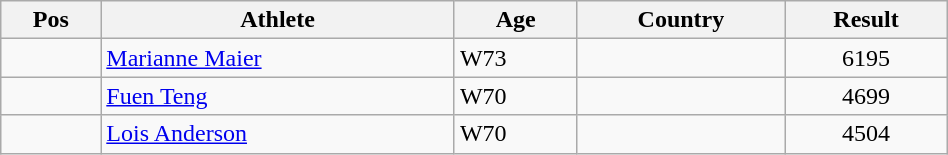<table class="wikitable"  style="text-align:center; width:50%;">
<tr>
<th>Pos</th>
<th>Athlete</th>
<th>Age</th>
<th>Country</th>
<th>Result</th>
</tr>
<tr>
<td align=center></td>
<td align=left><a href='#'>Marianne Maier</a></td>
<td align=left>W73</td>
<td align=left></td>
<td>6195</td>
</tr>
<tr>
<td align=center></td>
<td align=left><a href='#'>Fuen Teng</a></td>
<td align=left>W70</td>
<td align=left></td>
<td>4699</td>
</tr>
<tr>
<td align=center></td>
<td align=left><a href='#'>Lois Anderson</a></td>
<td align=left>W70</td>
<td align=left></td>
<td>4504</td>
</tr>
</table>
